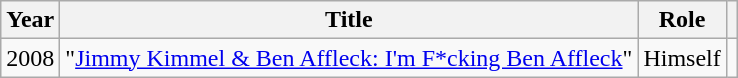<table class="wikitable sortable plainrowheaders">
<tr>
<th scope="col">Year</th>
<th scope="col">Title</th>
<th scope="col">Role</th>
<th scope="col" class="unsortable"></th>
</tr>
<tr>
<td>2008</td>
<td>"<a href='#'>Jimmy Kimmel & Ben Affleck: I'm F*cking Ben Affleck</a>"</td>
<td>Himself</td>
<td></td>
</tr>
</table>
